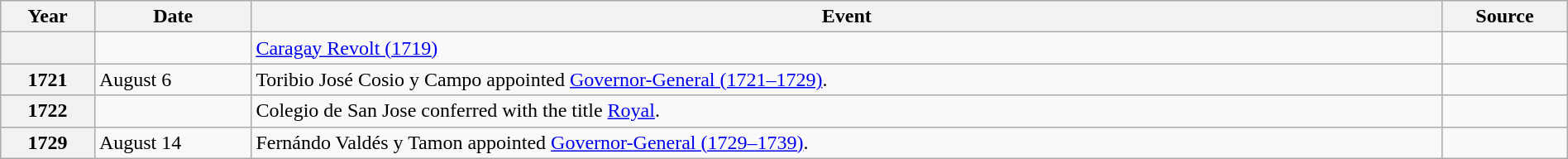<table class="wikitable toptextcells" style="width:100%;">
<tr>
<th scope="col" style="width:6%;">Year</th>
<th scope="col" style="width:10%;">Date</th>
<th scope="col">Event</th>
<th scope="col" style="width:8%;">Source</th>
</tr>
<tr>
<th scope="row"></th>
<td></td>
<td><a href='#'>Caragay Revolt (1719)</a></td>
<td></td>
</tr>
<tr>
<th scope="row">1721</th>
<td>August 6</td>
<td>Toribio José Cosio y Campo appointed <a href='#'>Governor-General (1721–1729)</a>.</td>
<td></td>
</tr>
<tr>
<th scope="row">1722</th>
<td></td>
<td>Colegio de San Jose conferred with the title <a href='#'>Royal</a>.</td>
<td></td>
</tr>
<tr>
<th scope="row">1729</th>
<td>August 14</td>
<td>Fernándo Valdés y Tamon appointed <a href='#'>Governor-General (1729–1739)</a>.</td>
<td></td>
</tr>
</table>
